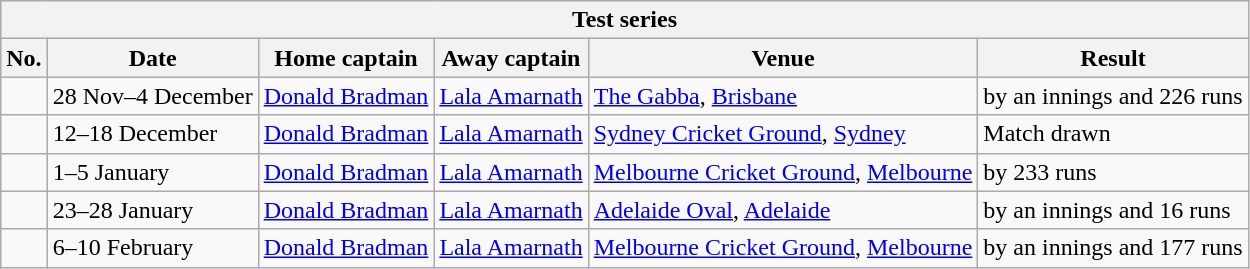<table class="wikitable">
<tr>
<th colspan="9">Test series</th>
</tr>
<tr>
<th>No.</th>
<th>Date</th>
<th>Home captain</th>
<th>Away captain</th>
<th>Venue</th>
<th>Result</th>
</tr>
<tr>
<td></td>
<td>28 Nov–4 December</td>
<td><a href='#'>Donald Bradman</a></td>
<td><a href='#'>Lala Amarnath</a></td>
<td><a href='#'>The Gabba</a>, <a href='#'>Brisbane</a></td>
<td> by an innings and 226 runs</td>
</tr>
<tr>
<td></td>
<td>12–18 December</td>
<td><a href='#'>Donald Bradman</a></td>
<td><a href='#'>Lala Amarnath</a></td>
<td><a href='#'>Sydney Cricket Ground</a>, <a href='#'>Sydney</a></td>
<td>Match drawn</td>
</tr>
<tr>
<td></td>
<td>1–5 January</td>
<td><a href='#'>Donald Bradman</a></td>
<td><a href='#'>Lala Amarnath</a></td>
<td><a href='#'>Melbourne Cricket Ground</a>, <a href='#'>Melbourne</a></td>
<td> by 233 runs</td>
</tr>
<tr>
<td></td>
<td>23–28 January</td>
<td><a href='#'>Donald Bradman</a></td>
<td><a href='#'>Lala Amarnath</a></td>
<td><a href='#'>Adelaide Oval</a>, <a href='#'>Adelaide</a></td>
<td> by an innings and 16 runs</td>
</tr>
<tr>
<td></td>
<td>6–10 February</td>
<td><a href='#'>Donald Bradman</a></td>
<td><a href='#'>Lala Amarnath</a></td>
<td><a href='#'>Melbourne Cricket Ground</a>, <a href='#'>Melbourne</a></td>
<td> by an innings and 177 runs</td>
</tr>
</table>
